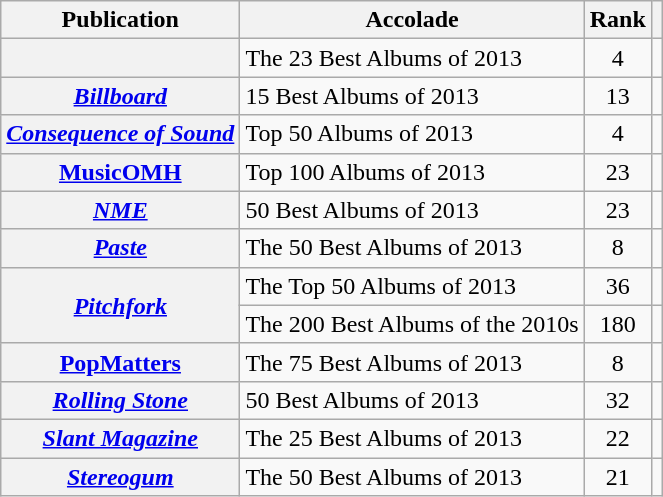<table class="wikitable sortable plainrowheaders">
<tr>
<th scope="col">Publication</th>
<th scope="col">Accolade</th>
<th scope="col">Rank</th>
<th scope="col" class="unsortable"></th>
</tr>
<tr>
<th scope="row"><em></em></th>
<td>The 23 Best Albums of 2013</td>
<td align="center">4</td>
<td align="center"></td>
</tr>
<tr>
<th scope="row"><em><a href='#'>Billboard</a></em></th>
<td>15 Best Albums of 2013</td>
<td align="center">13</td>
<td align="center"></td>
</tr>
<tr>
<th scope="row"><em><a href='#'>Consequence of Sound</a></em></th>
<td>Top 50 Albums of 2013</td>
<td align="center">4</td>
<td align="center"></td>
</tr>
<tr>
<th scope="row"><a href='#'>MusicOMH</a></th>
<td>Top 100 Albums of 2013</td>
<td align="center">23</td>
<td align="center"></td>
</tr>
<tr>
<th scope="row"><em><a href='#'>NME</a></em></th>
<td>50 Best Albums of 2013</td>
<td align="center">23</td>
<td align="center"></td>
</tr>
<tr>
<th scope="row"><em><a href='#'>Paste</a></em></th>
<td>The 50 Best Albums of 2013</td>
<td align="center">8</td>
<td align="center"></td>
</tr>
<tr>
<th scope="row" rowspan="2"><em><a href='#'>Pitchfork</a></em></th>
<td>The Top 50 Albums of 2013</td>
<td align="center">36</td>
<td align="center"></td>
</tr>
<tr>
<td>The 200 Best Albums of the 2010s</td>
<td align="center">180</td>
<td align="center"></td>
</tr>
<tr>
<th scope="row"><a href='#'>PopMatters</a></th>
<td>The 75 Best Albums of 2013</td>
<td align="center">8</td>
<td align="center"></td>
</tr>
<tr>
<th scope="row"><em><a href='#'>Rolling Stone</a></em></th>
<td>50 Best Albums of 2013</td>
<td align="center">32</td>
<td align="center"></td>
</tr>
<tr>
<th scope="row"><em><a href='#'>Slant Magazine</a></em></th>
<td>The 25 Best Albums of 2013</td>
<td align="center">22</td>
<td align="center"></td>
</tr>
<tr>
<th scope="row"><em><a href='#'>Stereogum</a></em></th>
<td>The 50 Best Albums of 2013</td>
<td align="center">21</td>
<td align="center"></td>
</tr>
</table>
